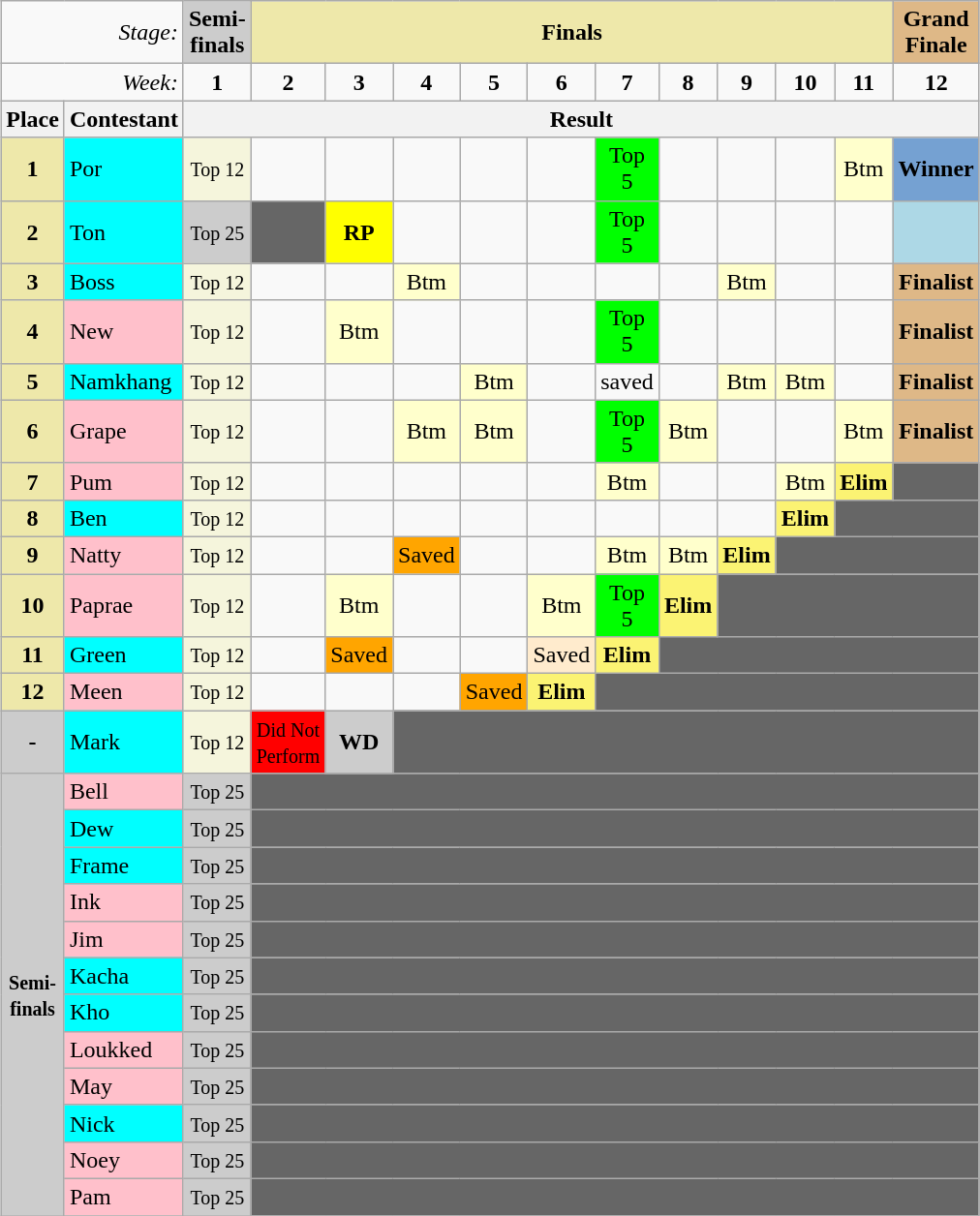<table class="wikitable" width=40% style="margin:1em auto;">
<tr>
<td width=30% colspan="2" align="right"><em>Stage:</em></td>
<td colspan="1" bgcolor="CCCCCC" align="Center"><strong>Semi-finals</strong></td>
<td colspan="10" bgcolor="palegoldenrod" align="Center"><strong>Finals</strong></td>
<td colspan="1" bgcolor="#DEB887" align="Center"><strong>Grand Finale</strong></td>
</tr>
<tr>
<td colspan="2" align="right"><em>Week:</em></td>
<td align="center"><strong>1</strong></td>
<td align="center"><strong>2</strong></td>
<td align="center"><strong>3</strong></td>
<td align="center"><strong>4</strong></td>
<td align="center"><strong>5</strong></td>
<td align="center"><strong>6</strong></td>
<td align="center"><strong>7</strong></td>
<td align="center"><strong>8</strong></td>
<td align="center"><strong>9</strong></td>
<td align="center"><strong>10</strong></td>
<td align="center"><strong>11</strong></td>
<td align="center"><strong>12</strong></td>
</tr>
<tr>
<th>Place</th>
<th>Contestant</th>
<th colspan="12" align="center">Result</th>
</tr>
<tr>
<td align="center" bgcolor="palegoldenrod"><strong>1</strong></td>
<td bgcolor="cyan">Por</td>
<td bgcolor="#F5F5DC" align="center"><small>Top 12</small></td>
<td></td>
<td></td>
<td></td>
<td></td>
<td></td>
<td style="background:lime; text-align:center;">Top 5</td>
<td></td>
<td></td>
<td></td>
<td style="background:#ffc; text-align:center;">Btm</td>
<td style="color:black; text-align:center; background-color:#75A1D2"><strong>Winner</strong></td>
</tr>
<tr>
<td align="center" bgcolor="palegoldenrod"><strong>2</strong></td>
<td bgcolor="cyan">Ton</td>
<td bgcolor="CCCCCC" align="center"><small>Top 25</small></td>
<td colspan="1" bgcolor="666666"></td>
<td bgcolor="yellow" align="center"><strong>RP</strong></td>
<td></td>
<td></td>
<td></td>
<td style="background:lime; text-align:center;">Top 5</td>
<td></td>
<td></td>
<td></td>
<td></td>
<td style="background:lightblue; text-align:center;"></td>
</tr>
<tr>
<td align="center" bgcolor="palegoldenrod"><strong>3</strong></td>
<td bgcolor="cyan">Boss</td>
<td bgcolor="#F5F5DC" align="center"><small>Top 12</small></td>
<td></td>
<td></td>
<td bgcolor="FFFFCC" align="center">Btm</td>
<td></td>
<td></td>
<td></td>
<td></td>
<td style="background:#ffc; text-align:center;">Btm</td>
<td></td>
<td></td>
<td bgcolor="#DEB887" align="center"><strong>Finalist</strong></td>
</tr>
<tr>
<td align="center" bgcolor="palegoldenrod"><strong>4</strong></td>
<td bgcolor="pink">New</td>
<td bgcolor="#F5F5DC" align="center"><small>Top 12</small></td>
<td></td>
<td bgcolor="FFFFCC" align="center">Btm</td>
<td></td>
<td></td>
<td></td>
<td bgcolor="lime" align="center">Top 5</td>
<td></td>
<td></td>
<td></td>
<td></td>
<td bgcolor="#DEB887" align="center"><strong>Finalist</strong></td>
</tr>
<tr>
<td align="center" bgcolor="palegoldenrod"><strong>5</strong></td>
<td bgcolor="cyan">Namkhang</td>
<td bgcolor="#F5F5DC" align="center"><small>Top 12</small></td>
<td></td>
<td></td>
<td></td>
<td bgcolor="FFFFCC" align="center">Btm</td>
<td></td>
<td><span>saved</span></td>
<td></td>
<td bgcolor="FFFFCC" align="center">Btm</td>
<td bgcolor="FFFFCC" align="center">Btm</td>
<td></td>
<td bgcolor="#DEB887" align="center"><strong>Finalist</strong></td>
</tr>
<tr>
<td align="center" bgcolor="palegoldenrod"><strong>6</strong></td>
<td bgcolor="pink">Grape</td>
<td bgcolor="#F5F5DC" align="center"><small>Top 12</small></td>
<td></td>
<td></td>
<td bgcolor="FFFFCC" align="center">Btm</td>
<td bgcolor="FFFFCC" align="center">Btm</td>
<td></td>
<td bgcolor="lime" align="center">Top 5</td>
<td bgcolor="FFFFCC" align="center">Btm</td>
<td></td>
<td></td>
<td bgcolor="FFFFCC" align="center">Btm</td>
<td bgcolor="#DEB887" align="center"><strong>Finalist</strong></td>
</tr>
<tr>
<td style="text-align:center; background:palegoldenrod;"><strong>7</strong></td>
<td bgcolor="pink">Pum</td>
<td bgcolor="#F5F5DC" align="center"><small>Top 12</small></td>
<td></td>
<td></td>
<td></td>
<td></td>
<td></td>
<td bgcolor="FFFFCC" align="center">Btm</td>
<td></td>
<td></td>
<td bgcolor="FFFFCC" align="center">Btm</td>
<td style="background:#fbf373; text-align:center;"><strong>Elim</strong></td>
<td colspan="6" bgcolor="666666"></td>
</tr>
<tr>
<td align="center" bgcolor="palegoldenrod"><strong>8</strong></td>
<td bgcolor="cyan">Ben</td>
<td bgcolor="#F5F5DC" align="center"><small>Top 12</small></td>
<td></td>
<td></td>
<td></td>
<td></td>
<td></td>
<td></td>
<td></td>
<td></td>
<td style="background:#fbf373; text-align:center;"><strong>Elim</strong></td>
<td colspan="6" bgcolor="666666"></td>
</tr>
<tr>
<td align="center" bgcolor="palegoldenrod"><strong>9</strong></td>
<td bgcolor="pink">Natty</td>
<td bgcolor="#F5F5DC" align="center"><small>Top 12</small></td>
<td></td>
<td></td>
<td bgcolor="orange" align="center">Saved</td>
<td></td>
<td></td>
<td bgcolor="FFFFCC" align="center">Btm</td>
<td bgcolor="FFFFCC" align="center">Btm</td>
<td bgcolor="FBF373" align="center"><strong>Elim</strong></td>
<td colspan="6" bgcolor="666666"></td>
</tr>
<tr>
<td align="center" bgcolor="palegoldenrod"><strong>10</strong></td>
<td bgcolor="pink">Paprae</td>
<td bgcolor="#F5F5DC" align="center"><small>Top 12</small></td>
<td></td>
<td bgcolor="FFFFCC" align="center">Btm</td>
<td></td>
<td></td>
<td bgcolor="FFFFCC" align="center">Btm</td>
<td bgcolor="lime" align="center">Top 5</td>
<td bgcolor="FBF373" align="center"><strong>Elim</strong></td>
<td colspan="6" bgcolor="666666"></td>
</tr>
<tr>
<td align="center" bgcolor="palegoldenrod"><strong>11</strong></td>
<td bgcolor="cyan">Green</td>
<td bgcolor="#F5F5DC" align="center"><small>Top 12</small></td>
<td></td>
<td bgcolor="orange" align="center">Saved</td>
<td></td>
<td></td>
<td bgcolor="#FFEBCD" align="center">Saved</td>
<td bgcolor="FBF373" align="center"><strong>Elim</strong></td>
<td colspan="6" bgcolor="666666"></td>
</tr>
<tr>
<td align="center" bgcolor="palegoldenrod"><strong>12</strong></td>
<td bgcolor="pink">Meen</td>
<td bgcolor="#F5F5DC" align="center"><small>Top 12</small></td>
<td></td>
<td></td>
<td></td>
<td bgcolor="orange" align="center">Saved</td>
<td bgcolor="FBF373" align="center"><strong>Elim</strong></td>
<td colspan="6" bgcolor="666666"></td>
</tr>
<tr>
<td align="center" bgcolor="CCCCCC"><strong>-</strong></td>
<td bgcolor="cyan">Mark</td>
<td bgcolor="#F5F5DC" align="center"><small>Top 12</small></td>
<td bgcolor="red" align="center"><small>Did Not Perform</small></td>
<td bgcolor="CCCCCC" align="center"><strong>WD</strong></td>
<td colspan="9" bgcolor="666666"></td>
</tr>
<tr>
<td align="center" bgcolor="#CCCCCC" rowspan="12"><small><strong>Semi-finals</strong></small></td>
<td bgcolor="pink">Bell</td>
<td bgcolor="CCCCCC" align="center"><small>Top 25</small></td>
<td colspan="11" bgcolor="666666"></td>
</tr>
<tr>
<td bgcolor="cyan">Dew</td>
<td bgcolor="CCCCCC" align="center"><small>Top 25</small></td>
<td colspan="11" bgcolor="666666"></td>
</tr>
<tr>
<td bgcolor="cyan">Frame</td>
<td bgcolor="CCCCCC" align="center"><small>Top 25</small></td>
<td colspan="11" bgcolor="666666"></td>
</tr>
<tr>
<td bgcolor="pink">Ink</td>
<td bgcolor="CCCCCC" align="center"><small>Top 25</small></td>
<td colspan="11" bgcolor="666666"></td>
</tr>
<tr>
<td bgcolor="pink">Jim</td>
<td bgcolor="CCCCCC" align="center"><small>Top 25</small></td>
<td colspan="11" bgcolor="666666"></td>
</tr>
<tr>
<td bgcolor="cyan">Kacha</td>
<td bgcolor="CCCCCC" align="center"><small>Top 25</small></td>
<td colspan="11" bgcolor="666666"></td>
</tr>
<tr>
<td bgcolor="cyan">Kho</td>
<td bgcolor="CCCCCC" align="center"><small>Top 25</small></td>
<td colspan="11" bgcolor="666666"></td>
</tr>
<tr>
<td bgcolor="pink">Loukked</td>
<td bgcolor="CCCCCC" align="center"><small>Top 25</small></td>
<td colspan="11" bgcolor="666666"></td>
</tr>
<tr>
<td bgcolor="pink">May</td>
<td bgcolor="CCCCCC" align="center"><small>Top 25</small></td>
<td colspan="11" bgcolor="666666"></td>
</tr>
<tr>
<td bgcolor="cyan">Nick</td>
<td bgcolor="CCCCCC" align="center"><small>Top 25</small></td>
<td colspan="11" bgcolor="666666"></td>
</tr>
<tr>
<td bgcolor="pink">Noey</td>
<td bgcolor="CCCCCC" align="center"><small>Top 25</small></td>
<td colspan="11" bgcolor="666666"></td>
</tr>
<tr>
<td bgcolor="pink">Pam</td>
<td bgcolor="CCCCCC" align="center"><small>Top 25</small></td>
<td colspan="11" bgcolor="666666"></td>
</tr>
<tr>
</tr>
</table>
